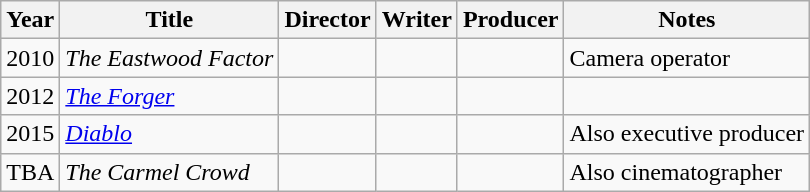<table class="wikitable">
<tr>
<th>Year</th>
<th>Title</th>
<th>Director</th>
<th>Writer</th>
<th>Producer</th>
<th>Notes</th>
</tr>
<tr>
<td>2010</td>
<td><em>The Eastwood Factor</em></td>
<td></td>
<td></td>
<td></td>
<td>Camera operator</td>
</tr>
<tr>
<td>2012</td>
<td><a href='#'><em>The Forger</em></a></td>
<td></td>
<td></td>
<td></td>
<td></td>
</tr>
<tr>
<td>2015</td>
<td><a href='#'><em>Diablo</em></a></td>
<td></td>
<td></td>
<td></td>
<td>Also executive producer</td>
</tr>
<tr>
<td>TBA</td>
<td><em>The Carmel Crowd</em></td>
<td></td>
<td></td>
<td></td>
<td>Also cinematographer</td>
</tr>
</table>
